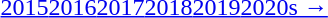<table id=toc class=toc summary=Contents>
<tr>
<th></th>
</tr>
<tr>
<td align=center><a href='#'>2015</a><a href='#'>2016</a><a href='#'>2017</a><a href='#'>2018</a><a href='#'>2019</a><a href='#'>2020s →</a></td>
</tr>
</table>
